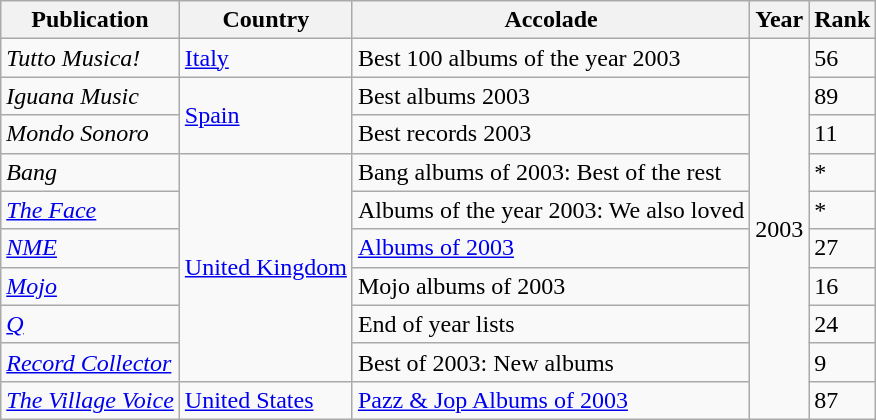<table class="wikitable">
<tr>
<th>Publication</th>
<th>Country</th>
<th>Accolade</th>
<th>Year</th>
<th>Rank</th>
</tr>
<tr>
<td><em>Tutto Musica!</em></td>
<td><a href='#'>Italy</a></td>
<td>Best 100 albums of the year 2003</td>
<td rowspan="10">2003</td>
<td>56</td>
</tr>
<tr>
<td><em>Iguana Music</em></td>
<td rowspan="2"><a href='#'>Spain</a></td>
<td>Best albums 2003</td>
<td>89</td>
</tr>
<tr>
<td><em>Mondo Sonoro</em></td>
<td>Best records 2003</td>
<td>11</td>
</tr>
<tr>
<td><em>Bang</em></td>
<td rowspan="6"><a href='#'>United Kingdom</a></td>
<td>Bang albums of 2003: Best of the rest</td>
<td>*</td>
</tr>
<tr>
<td><em><a href='#'>The Face</a></em></td>
<td>Albums of the year 2003: We also loved</td>
<td>*</td>
</tr>
<tr>
<td><em><a href='#'>NME</a></em></td>
<td><a href='#'>Albums of 2003</a></td>
<td>27</td>
</tr>
<tr>
<td><em><a href='#'>Mojo</a></em></td>
<td>Mojo albums of 2003</td>
<td>16</td>
</tr>
<tr>
<td><em><a href='#'>Q</a></em></td>
<td>End of year lists</td>
<td>24</td>
</tr>
<tr>
<td><em><a href='#'>Record Collector</a></em></td>
<td>Best of 2003: New albums</td>
<td>9</td>
</tr>
<tr>
<td><em><a href='#'>The Village Voice</a></em></td>
<td><a href='#'>United States</a></td>
<td><a href='#'>Pazz & Jop Albums of 2003</a></td>
<td>87</td>
</tr>
</table>
